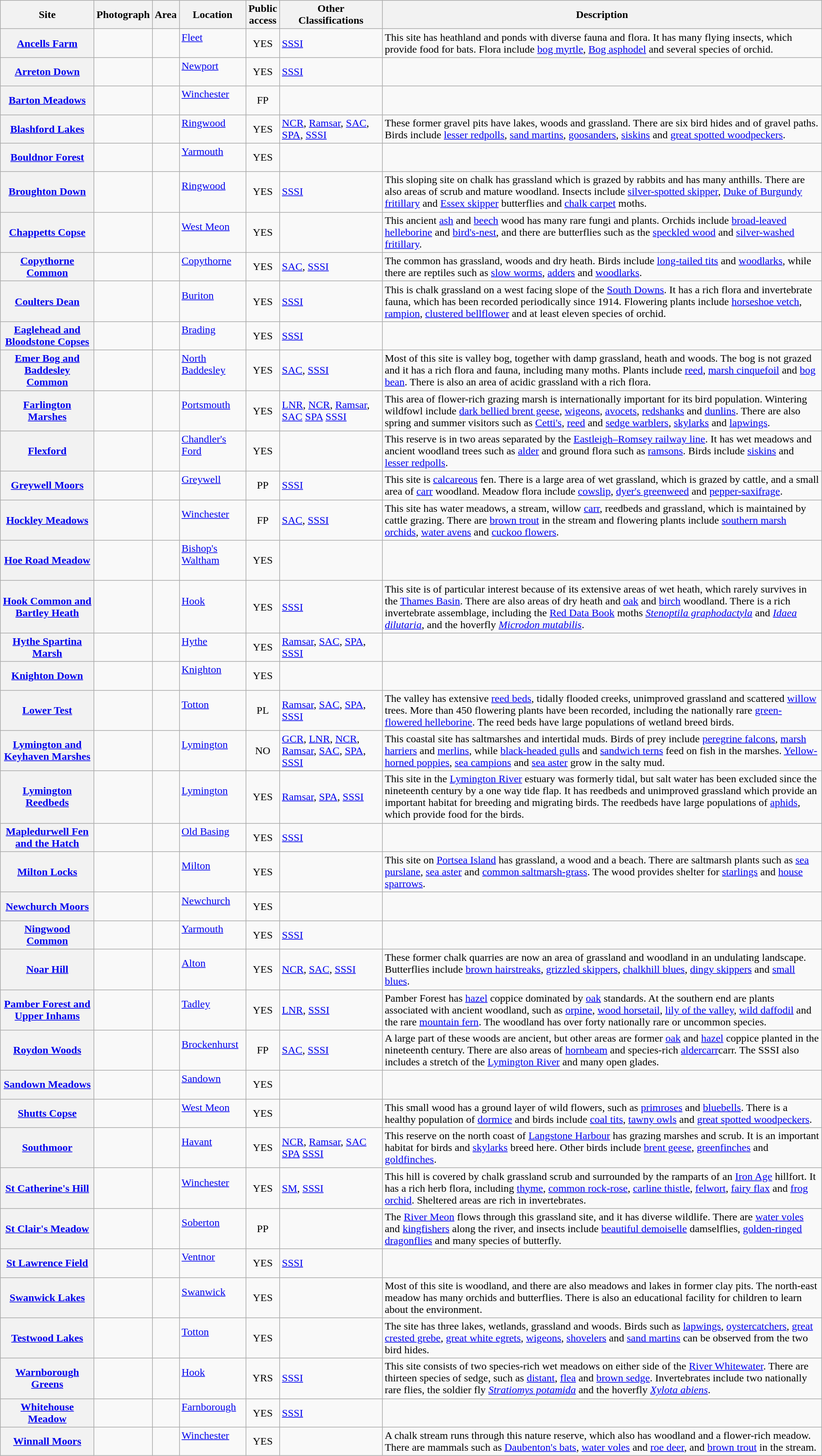<table class="wikitable sortable plainrowheaders">
<tr>
<th scope="col">Site</th>
<th scope="col" class="unsortable">Photograph</th>
<th scope="col" data-sort-type="number">Area</th>
<th scope="col">Location</th>
<th scope="col">Public <br>access</th>
<th scope="col">Other<br>Classifications</th>
<th scope="col" class="unsortable">Description</th>
</tr>
<tr>
<th scope="row"><a href='#'>Ancells Farm</a></th>
<td></td>
<td><small> </small></td>
<td><a href='#'>Fleet</a><br> <br> </td>
<td align="center">YES</td>
<td><a href='#'>SSSI</a></td>
<td>This site has heathland and ponds with diverse fauna and flora. It has many flying insects, which provide food for bats. Flora include <a href='#'>bog myrtle</a>, <a href='#'>Bog asphodel</a> and several species of orchid.</td>
</tr>
<tr>
<th scope="row"><a href='#'>Arreton Down</a></th>
<td></td>
<td><small> </small></td>
<td><a href='#'>Newport</a><br> <br> </td>
<td align="center">YES</td>
<td><a href='#'>SSSI</a></td>
<td></td>
</tr>
<tr>
<th scope="row"><a href='#'>Barton Meadows</a></th>
<td></td>
<td><small> </small></td>
<td><a href='#'>Winchester</a><br> <br> </td>
<td align="center">FP</td>
<td></td>
<td></td>
</tr>
<tr>
<th scope="row"><a href='#'>Blashford Lakes</a></th>
<td></td>
<td><small> </small></td>
<td><a href='#'>Ringwood</a><br> <br> </td>
<td align="center">YES</td>
<td><a href='#'>NCR</a>, <a href='#'>Ramsar</a>, <a href='#'>SAC</a>, <a href='#'>SPA</a>, <a href='#'>SSSI</a></td>
<td>These former gravel pits have lakes, woods and grassland. There are six bird hides and  of gravel paths. Birds include <a href='#'>lesser redpolls</a>, <a href='#'>sand martins</a>, <a href='#'>goosanders</a>, <a href='#'>siskins</a> and <a href='#'>great spotted woodpeckers</a>.</td>
</tr>
<tr>
<th scope="row"><a href='#'>Bouldnor Forest</a></th>
<td></td>
<td><small> </small></td>
<td><a href='#'>Yarmouth</a><br> <br> </td>
<td align="center">YES</td>
<td></td>
<td></td>
</tr>
<tr>
<th scope="row"><a href='#'>Broughton Down</a></th>
<td></td>
<td><small> </small></td>
<td><a href='#'>Ringwood</a><br> <br> </td>
<td align="center">YES</td>
<td><a href='#'>SSSI</a></td>
<td>This sloping site on chalk has grassland which is grazed by rabbits and has many anthills. There are also areas of scrub and mature woodland. Insects include <a href='#'>silver-spotted skipper</a>, <a href='#'>Duke of Burgundy fritillary</a> and <a href='#'>Essex skipper</a> butterflies and <a href='#'>chalk carpet</a> moths.</td>
</tr>
<tr>
<th scope="row"><a href='#'>Chappetts Copse</a></th>
<td></td>
<td><small> </small></td>
<td><a href='#'>West Meon</a><br> <br> </td>
<td align="center">YES</td>
<td></td>
<td>This ancient <a href='#'>ash</a> and <a href='#'>beech</a> wood has many rare fungi and plants. Orchids include <a href='#'>broad-leaved helleborine</a> and <a href='#'>bird's-nest</a>, and there are butterflies such as the <a href='#'>speckled wood</a> and <a href='#'>silver-washed fritillary</a>.</td>
</tr>
<tr>
<th scope="row"><a href='#'>Copythorne Common</a></th>
<td></td>
<td><small> </small></td>
<td><a href='#'>Copythorne</a><br> <br> </td>
<td align="center">YES</td>
<td><a href='#'>SAC</a>, <a href='#'>SSSI</a></td>
<td>The common has grassland, woods and dry heath. Birds include <a href='#'>long-tailed tits</a> and <a href='#'>woodlarks</a>, while there are reptiles such as <a href='#'>slow worms</a>, <a href='#'>adders</a> and <a href='#'>woodlarks</a>.</td>
</tr>
<tr>
<th scope="row"><a href='#'>Coulters Dean</a></th>
<td></td>
<td><small> </small></td>
<td><a href='#'>Buriton</a><br> <br> </td>
<td align="center">YES</td>
<td><a href='#'>SSSI</a></td>
<td>This is chalk grassland on a west facing slope of the <a href='#'>South Downs</a>. It has a rich flora and invertebrate fauna, which has been recorded periodically since 1914. Flowering plants include <a href='#'>horseshoe vetch</a>, <a href='#'>rampion</a>, <a href='#'>clustered bellflower</a> and at least eleven species of orchid.</td>
</tr>
<tr>
<th scope="row"><a href='#'>Eaglehead and Bloodstone Copses</a></th>
<td></td>
<td><small> </small></td>
<td><a href='#'>Brading</a><br> <br> </td>
<td align="center">YES</td>
<td><a href='#'>SSSI</a></td>
<td></td>
</tr>
<tr>
<th scope="row"><a href='#'>Emer Bog and Baddesley Common</a></th>
<td></td>
<td><small> </small></td>
<td><a href='#'>North Baddesley</a><br> <br> </td>
<td align="center">YES</td>
<td><a href='#'>SAC</a>, <a href='#'>SSSI</a></td>
<td>Most of this site is valley bog, together with damp grassland, heath and woods. The bog is not grazed and it has a rich flora and fauna, including many moths. Plants include <a href='#'>reed</a>, <a href='#'>marsh cinquefoil</a> and <a href='#'>bog bean</a>. There is also an area of acidic grassland with a rich flora.</td>
</tr>
<tr>
<th scope="row"><a href='#'>Farlington Marshes</a></th>
<td></td>
<td><small> </small></td>
<td><a href='#'>Portsmouth</a><br> <br> </td>
<td align="center">YES</td>
<td><a href='#'>LNR</a>, <a href='#'>NCR</a>, <a href='#'>Ramsar</a>, <a href='#'>SAC</a>  <a href='#'>SPA</a> <a href='#'>SSSI</a></td>
<td>This area of flower-rich grazing marsh is internationally important for its bird population. Wintering wildfowl include <a href='#'>dark bellied brent geese</a>, <a href='#'>wigeons</a>, <a href='#'>avocets</a>, <a href='#'>redshanks</a> and <a href='#'>dunlins</a>. There are also spring and summer visitors such as <a href='#'>Cetti's</a>, <a href='#'>reed</a> and <a href='#'>sedge warblers</a>, <a href='#'>skylarks</a> and <a href='#'>lapwings</a>.</td>
</tr>
<tr>
<th scope="row"><a href='#'>Flexford</a></th>
<td></td>
<td><small> </small></td>
<td><a href='#'>Chandler's Ford</a><br> <br> </td>
<td align="center">YES</td>
<td></td>
<td>This reserve is in two areas separated by the <a href='#'>Eastleigh–Romsey railway line</a>. It has wet meadows and ancient woodland trees such as <a href='#'>alder</a> and ground flora such as <a href='#'>ramsons</a>. Birds include <a href='#'>siskins</a> and <a href='#'>lesser redpolls</a>.</td>
</tr>
<tr>
<th scope="row"><a href='#'>Greywell Moors</a></th>
<td></td>
<td><small> </small></td>
<td><a href='#'>Greywell</a><br> <br> </td>
<td align="center">PP</td>
<td><a href='#'>SSSI</a></td>
<td>This site is <a href='#'>calcareous</a> fen. There is a large area of wet grassland, which is grazed by cattle, and a small area of <a href='#'>carr</a> woodland. Meadow flora include <a href='#'>cowslip</a>, <a href='#'>dyer's greenweed</a> and <a href='#'>pepper-saxifrage</a>.</td>
</tr>
<tr>
<th scope="row"><a href='#'>Hockley Meadows</a></th>
<td></td>
<td><small> </small></td>
<td><a href='#'>Winchester</a><br> <br> </td>
<td align="center">FP</td>
<td><a href='#'>SAC</a>, <a href='#'>SSSI</a></td>
<td>This site has water meadows, a stream, willow <a href='#'>carr</a>, reedbeds and grassland, which is maintained by cattle grazing. There are <a href='#'>brown trout</a> in the stream and flowering plants include <a href='#'>southern marsh orchids</a>, <a href='#'>water avens</a> and <a href='#'>cuckoo flowers</a>.</td>
</tr>
<tr>
<th scope="row"><a href='#'>Hoe Road Meadow</a></th>
<td></td>
<td><small> </small></td>
<td><a href='#'>Bishop's Waltham</a><br> <br> </td>
<td align="center">YES</td>
<td></td>
<td></td>
</tr>
<tr>
<th scope="row"><a href='#'>Hook Common and Bartley Heath</a></th>
<td></td>
<td><small> </small></td>
<td><a href='#'>Hook</a><br> <br> </td>
<td align="center">YES</td>
<td><a href='#'>SSSI</a></td>
<td>This site is of particular interest because of its extensive areas of wet heath, which rarely survives in the <a href='#'>Thames Basin</a>. There are also areas of dry heath  and <a href='#'>oak</a> and <a href='#'>birch</a> woodland. There is a rich invertebrate assemblage, including the <a href='#'>Red Data Book</a> moths <em><a href='#'>Stenoptila graphodactyla</a></em> and <em><a href='#'>Idaea dilutaria</a></em>,  and the hoverfly <em><a href='#'>Microdon mutabilis</a></em>.</td>
</tr>
<tr>
<th scope="row"><a href='#'>Hythe Spartina Marsh</a></th>
<td></td>
<td><small> </small></td>
<td><a href='#'>Hythe</a><br> <br> </td>
<td align="center">YES</td>
<td><a href='#'>Ramsar</a>, <a href='#'>SAC</a>, <a href='#'>SPA</a>, <a href='#'>SSSI</a></td>
<td></td>
</tr>
<tr>
<th scope="row"><a href='#'>Knighton Down</a></th>
<td></td>
<td><small> </small></td>
<td><a href='#'>Knighton</a><br> <br> </td>
<td align="center">YES</td>
<td></td>
<td></td>
</tr>
<tr>
<th scope="row"><a href='#'>Lower Test</a></th>
<td></td>
<td><small> </small></td>
<td><a href='#'>Totton</a><br> <br> </td>
<td align="center">PL</td>
<td><a href='#'>Ramsar</a>, <a href='#'>SAC</a>, <a href='#'>SPA</a>, <a href='#'>SSSI</a></td>
<td>The valley has extensive <a href='#'>reed beds</a>, tidally flooded creeks, unimproved grassland and scattered <a href='#'>willow</a> trees. More than 450 flowering plants have been recorded, including the nationally rare <a href='#'>green-flowered helleborine</a>. The reed beds have large populations of wetland breed birds.</td>
</tr>
<tr>
<th scope="row"><a href='#'>Lymington and Keyhaven Marshes</a></th>
<td></td>
<td><small> </small></td>
<td><a href='#'>Lymington</a><br> <br> </td>
<td align="center">NO</td>
<td><a href='#'>GCR</a>,  <a href='#'>LNR</a>, <a href='#'>NCR</a>,   <a href='#'>Ramsar</a>, <a href='#'>SAC</a>,  <a href='#'>SPA</a>, <a href='#'>SSSI</a></td>
<td>This coastal site has saltmarshes and intertidal muds. Birds of prey include <a href='#'>peregrine falcons</a>, <a href='#'>marsh harriers</a> and <a href='#'>merlins</a>, while <a href='#'>black-headed gulls</a> and <a href='#'>sandwich terns</a> feed on fish in the marshes. <a href='#'>Yellow-horned poppies</a>, <a href='#'>sea campions</a> and <a href='#'>sea aster</a> grow in the salty mud.</td>
</tr>
<tr>
<th scope="row"><a href='#'>Lymington Reedbeds</a></th>
<td></td>
<td><small> </small></td>
<td><a href='#'>Lymington</a><br> <br> </td>
<td align="center">YES</td>
<td><a href='#'>Ramsar</a>, <a href='#'>SPA</a>, <a href='#'>SSSI</a></td>
<td>This site in the <a href='#'>Lymington River</a> estuary was formerly tidal, but salt water has been excluded since the nineteenth century by a one way tide flap. It has reedbeds and unimproved grassland which provide an important habitat for breeding and migrating birds. The reedbeds have large populations of <a href='#'>aphids</a>, which provide food for the birds.</td>
</tr>
<tr>
<th scope="row"><a href='#'>Mapledurwell Fen and the Hatch</a></th>
<td></td>
<td><small> </small></td>
<td><a href='#'>Old Basing</a><br> <br> </td>
<td align="center">YES</td>
<td><a href='#'>SSSI</a></td>
<td></td>
</tr>
<tr>
<th scope="row"><a href='#'>Milton Locks</a></th>
<td></td>
<td><small> </small></td>
<td><a href='#'>Milton</a><br> <br> </td>
<td align="center">YES</td>
<td></td>
<td>This site on <a href='#'>Portsea Island</a> has grassland, a wood and a beach. There are saltmarsh plants such as <a href='#'>sea purslane</a>, <a href='#'>sea aster</a> and <a href='#'>common saltmarsh-grass</a>. The wood provides shelter for <a href='#'>starlings</a> and <a href='#'>house sparrows</a>.</td>
</tr>
<tr>
<th scope="row"><a href='#'>Newchurch Moors</a></th>
<td></td>
<td><small> </small></td>
<td><a href='#'>Newchurch</a><br> <br> </td>
<td align="center">YES</td>
<td></td>
<td></td>
</tr>
<tr>
<th scope="row"><a href='#'>Ningwood Common</a></th>
<td></td>
<td><small> </small></td>
<td><a href='#'>Yarmouth</a><br> <br> </td>
<td align="center">YES</td>
<td><a href='#'>SSSI</a></td>
<td></td>
</tr>
<tr>
<th scope="row"><a href='#'>Noar Hill</a></th>
<td></td>
<td><small> </small></td>
<td><a href='#'>Alton</a><br> <br> </td>
<td align="center">YES</td>
<td><a href='#'>NCR</a>, <a href='#'>SAC</a>, <a href='#'>SSSI</a></td>
<td>These former chalk quarries are now an area of grassland and woodland in an undulating landscape. Butterflies include <a href='#'>brown hairstreaks</a>, <a href='#'>grizzled skippers</a>, <a href='#'>chalkhill blues</a>, <a href='#'>dingy skippers</a> and <a href='#'>small blues</a>.</td>
</tr>
<tr>
<th scope="row"><a href='#'>Pamber Forest and Upper Inhams</a></th>
<td></td>
<td><small> </small></td>
<td><a href='#'>Tadley</a><br> <br> </td>
<td align="center">YES</td>
<td><a href='#'>LNR</a>, <a href='#'>SSSI</a></td>
<td>Pamber Forest has <a href='#'>hazel</a> coppice dominated by <a href='#'>oak</a> standards. At the southern end are plants associated with ancient woodland, such as <a href='#'>orpine</a>, <a href='#'>wood horsetail</a>, <a href='#'>lily of the valley</a>, <a href='#'>wild daffodil</a> and the rare <a href='#'>mountain fern</a>. The woodland has over forty nationally rare or uncommon species.</td>
</tr>
<tr>
<th scope="row"><a href='#'>Roydon Woods</a></th>
<td></td>
<td><small> </small></td>
<td><a href='#'>Brockenhurst</a><br> <br> </td>
<td align="center">FP</td>
<td><a href='#'>SAC</a>, <a href='#'>SSSI</a></td>
<td>A large part of these woods are ancient, but other areas are former <a href='#'>oak</a> and <a href='#'>hazel</a> coppice planted in the nineteenth century. There are also areas of <a href='#'>hornbeam</a> and species-rich <a href='#'>aldercarr</a>carr. The SSSI also includes a stretch of the <a href='#'>Lymington River</a> and many open glades.</td>
</tr>
<tr>
<th scope="row"><a href='#'>Sandown Meadows</a></th>
<td></td>
<td><small> </small></td>
<td><a href='#'>Sandown</a><br> <br> </td>
<td align="center">YES</td>
<td></td>
<td></td>
</tr>
<tr>
<th scope="row"><a href='#'>Shutts Copse</a></th>
<td></td>
<td><small> </small></td>
<td><a href='#'>West Meon</a><br> <br> </td>
<td align="center">YES</td>
<td></td>
<td>This small wood has a ground layer of wild flowers, such as <a href='#'>primroses</a> and <a href='#'>bluebells</a>. There is a healthy population of <a href='#'>dormice</a> and birds include <a href='#'>coal tits</a>, <a href='#'>tawny owls</a> and <a href='#'>great spotted woodpeckers</a>.</td>
</tr>
<tr>
<th scope="row"><a href='#'>Southmoor</a></th>
<td></td>
<td><small> </small></td>
<td><a href='#'>Havant</a><br> <br> </td>
<td align="center">YES</td>
<td><a href='#'>NCR</a>, <a href='#'>Ramsar</a>, <a href='#'>SAC</a> <a href='#'>SPA</a> <a href='#'>SSSI</a></td>
<td>This reserve on the north coast of <a href='#'>Langstone Harbour</a> has grazing marshes and scrub. It is an important habitat for birds and <a href='#'>skylarks</a> breed here. Other birds include <a href='#'>brent geese</a>, <a href='#'>greenfinches</a> and <a href='#'>goldfinches</a>.</td>
</tr>
<tr>
<th scope="row"><a href='#'>St Catherine's Hill</a></th>
<td></td>
<td><small> </small></td>
<td><a href='#'>Winchester</a><br> <br> </td>
<td align="center">YES</td>
<td><a href='#'>SM</a>, <a href='#'>SSSI</a></td>
<td>This hill is covered by chalk grassland scrub and surrounded by the ramparts of an <a href='#'>Iron Age</a> hillfort. It has a rich herb flora, including <a href='#'>thyme</a>, <a href='#'>common rock-rose</a>, <a href='#'>carline thistle</a>, <a href='#'>felwort</a>, <a href='#'>fairy flax</a> and <a href='#'>frog orchid</a>. Sheltered areas are rich in invertebrates.</td>
</tr>
<tr>
<th scope="row"><a href='#'>St Clair's Meadow</a></th>
<td></td>
<td><small> </small></td>
<td><a href='#'>Soberton</a><br> <br> </td>
<td align="center">PP</td>
<td></td>
<td>The <a href='#'>River Meon</a> flows through this grassland site, and it has diverse wildlife. There are <a href='#'>water voles</a> and <a href='#'>kingfishers</a> along the river, and insects include <a href='#'>beautiful demoiselle</a> damselflies, <a href='#'>golden-ringed dragonflies</a> and many species of butterfly.</td>
</tr>
<tr>
<th scope="row"><a href='#'>St Lawrence Field</a></th>
<td></td>
<td><small> </small></td>
<td><a href='#'>Ventnor</a><br> <br> </td>
<td align="center">YES</td>
<td><a href='#'>SSSI</a></td>
<td></td>
</tr>
<tr>
<th scope="row"><a href='#'>Swanwick Lakes</a></th>
<td></td>
<td><small> </small></td>
<td><a href='#'>Swanwick</a><br> <br> </td>
<td align="center">YES</td>
<td></td>
<td>Most of this site is woodland, and there are also meadows and lakes in former clay pits. The north-east meadow has many orchids and butterflies. There is also an educational facility for children to learn about the environment.</td>
</tr>
<tr>
<th scope="row"><a href='#'>Testwood Lakes</a></th>
<td></td>
<td><small> </small></td>
<td><a href='#'>Totton</a><br> <br> </td>
<td align="center">YES</td>
<td></td>
<td>The site has three lakes, wetlands, grassland and woods. Birds such as <a href='#'>lapwings</a>, <a href='#'>oystercatchers</a>, <a href='#'>great crested grebe</a>, <a href='#'>great white egrets</a>, <a href='#'>wigeons</a>, <a href='#'>shovelers</a> and <a href='#'>sand martins</a> can be observed from the two bird hides.</td>
</tr>
<tr>
<th scope="row"><a href='#'>Warnborough Greens</a></th>
<td></td>
<td><small> </small></td>
<td><a href='#'>Hook</a><br> <br> </td>
<td align="center">YRS</td>
<td><a href='#'>SSSI</a></td>
<td>This site consists of two species-rich wet meadows on either side of the <a href='#'>River Whitewater</a>. There are thirteen species of sedge, such as <a href='#'>distant</a>, <a href='#'>flea</a> and <a href='#'>brown sedge</a>. Invertebrates include two nationally rare flies, the soldier fly <em><a href='#'>Stratiomys potamida</a></em> and the hoverfly <em><a href='#'>Xylota abiens</a></em>.</td>
</tr>
<tr>
<th scope="row"><a href='#'>Whitehouse Meadow</a></th>
<td></td>
<td><small> </small></td>
<td><a href='#'>Farnborough</a><br> <br> </td>
<td align="center">YES</td>
<td><a href='#'>SSSI</a></td>
<td></td>
</tr>
<tr>
<th scope="row"><a href='#'>Winnall Moors</a></th>
<td></td>
<td><small> </small></td>
<td><a href='#'>Winchester</a><br> <br> </td>
<td align="center">YES</td>
<td></td>
<td>A chalk stream runs through this nature reserve, which also has woodland and a flower-rich meadow. There are mammals such as <a href='#'>Daubenton's bats</a>, <a href='#'>water voles</a> and <a href='#'>roe deer</a>, and <a href='#'>brown trout</a> in the stream.</td>
</tr>
</table>
